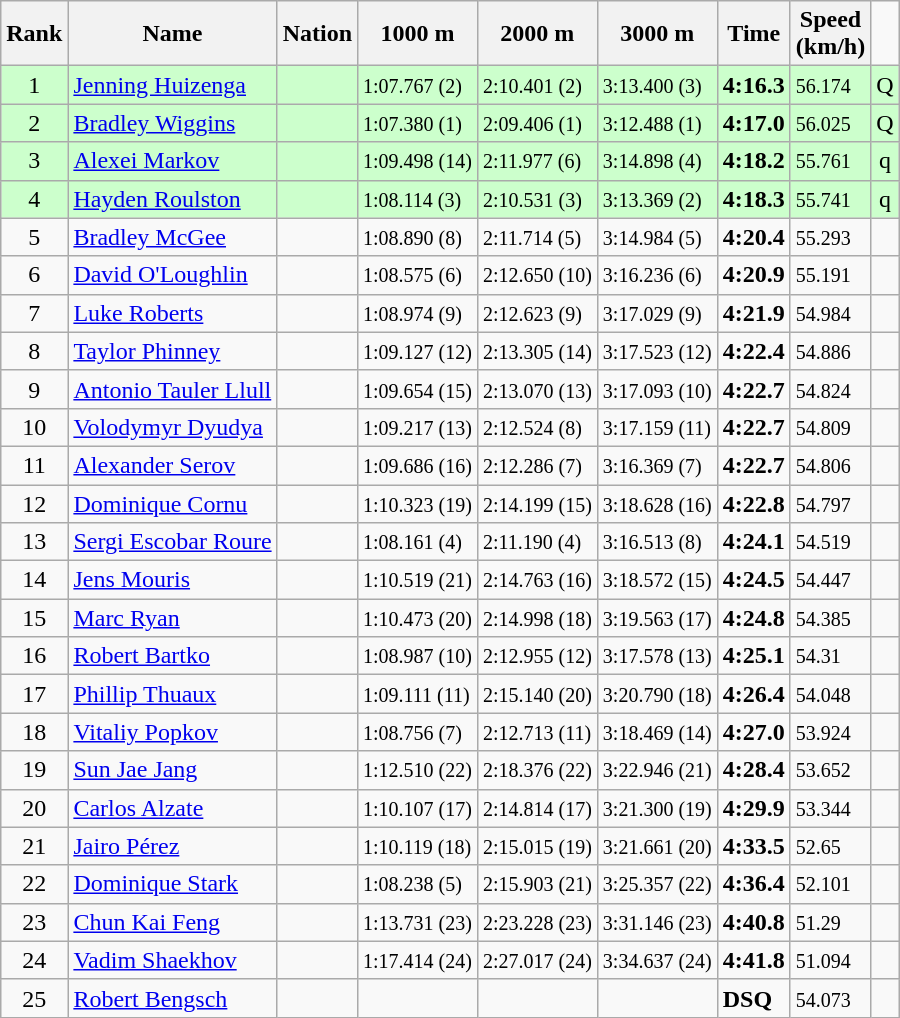<table class=wikitable sortable style=text-align:center>
<tr>
<th>Rank</th>
<th>Name</th>
<th>Nation</th>
<th>1000 m</th>
<th>2000 m</th>
<th>3000 m</th>
<th>Time</th>
<th>Speed<br>(km/h)</th>
</tr>
<tr style="background: #ccffcc;">
<td>1</td>
<td align=left><a href='#'>Jenning Huizenga</a></td>
<td align=left></td>
<td align=left><small>1:07.767 (2)</small></td>
<td align=left><small>2:10.401 (2)</small></td>
<td align=left><small>3:13.400 (3)</small></td>
<td align=left><strong> 4:16.3</strong></td>
<td align=left><small>56.174</small></td>
<td>Q</td>
</tr>
<tr style="background: #ccffcc;">
<td>2</td>
<td align=left><a href='#'>Bradley Wiggins</a></td>
<td align=left></td>
<td align=left><small>1:07.380 (1)</small></td>
<td align=left><small>2:09.406 (1)</small></td>
<td align=left><small>3:12.488 (1)</small></td>
<td align=left><strong> 4:17.0</strong></td>
<td align=left><small>56.025</small></td>
<td>Q</td>
</tr>
<tr style="background: #ccffcc;">
<td>3</td>
<td align=left><a href='#'>Alexei Markov</a></td>
<td align=left></td>
<td align=left><small>1:09.498 (14)</small></td>
<td align=left><small>2:11.977 (6)</small></td>
<td align=left><small>3:14.898 (4)</small></td>
<td align=left><strong> 4:18.2</strong></td>
<td align=left><small>55.761</small></td>
<td>q</td>
</tr>
<tr style="background: #ccffcc;">
<td>4</td>
<td align=left><a href='#'>Hayden Roulston</a></td>
<td align=left></td>
<td align=left><small>1:08.114 (3)</small></td>
<td align=left><small>2:10.531 (3)</small></td>
<td align=left><small>3:13.369 (2)</small></td>
<td align=left><strong> 4:18.3</strong></td>
<td align=left><small>55.741</small></td>
<td>q</td>
</tr>
<tr>
<td>5</td>
<td align=left><a href='#'>Bradley McGee</a></td>
<td align=left></td>
<td align=left><small>1:08.890 (8)</small></td>
<td align=left><small>2:11.714 (5)</small></td>
<td align=left><small>3:14.984 (5)</small></td>
<td align=left><strong> 4:20.4</strong></td>
<td align=left><small>55.293</small></td>
<td></td>
</tr>
<tr>
<td>6</td>
<td align=left><a href='#'>David O'Loughlin</a></td>
<td align=left></td>
<td align=left><small>1:08.575 (6)</small></td>
<td align=left><small>2:12.650 (10)</small></td>
<td align=left><small>3:16.236 (6)</small></td>
<td align=left><strong> 4:20.9</strong></td>
<td align=left><small>55.191</small></td>
<td></td>
</tr>
<tr>
<td>7</td>
<td align=left><a href='#'>Luke Roberts</a></td>
<td align=left></td>
<td align=left><small>1:08.974 (9)</small></td>
<td align=left><small>2:12.623 (9)</small></td>
<td align=left><small>3:17.029 (9)</small></td>
<td align=left><strong> 4:21.9</strong></td>
<td align=left><small>54.984</small></td>
<td></td>
</tr>
<tr>
<td>8</td>
<td align=left><a href='#'>Taylor Phinney</a></td>
<td align=left></td>
<td align=left><small>1:09.127 (12)</small></td>
<td align=left><small>2:13.305 (14)</small></td>
<td align=left><small>3:17.523 (12)</small></td>
<td align=left><strong> 4:22.4</strong></td>
<td align=left><small>54.886</small></td>
<td></td>
</tr>
<tr>
<td>9</td>
<td align=left><a href='#'>Antonio Tauler Llull</a></td>
<td align=left></td>
<td align=left><small>1:09.654 (15)</small></td>
<td align=left><small>2:13.070 (13)</small></td>
<td align=left><small>3:17.093 (10)</small></td>
<td align=left><strong> 4:22.7</strong></td>
<td align=left><small>54.824</small></td>
<td></td>
</tr>
<tr>
<td>10</td>
<td align=left><a href='#'>Volodymyr Dyudya</a></td>
<td align=left></td>
<td align=left><small>1:09.217 (13)</small></td>
<td align=left><small>2:12.524 (8)</small></td>
<td align=left><small>3:17.159 (11)</small></td>
<td align=left><strong> 4:22.7</strong></td>
<td align=left><small>54.809</small></td>
<td></td>
</tr>
<tr>
<td>11</td>
<td align=left><a href='#'>Alexander Serov</a></td>
<td align=left></td>
<td align=left><small>1:09.686 (16)</small></td>
<td align=left><small>2:12.286 (7)</small></td>
<td align=left><small>3:16.369 (7)</small></td>
<td align=left><strong> 4:22.7</strong></td>
<td align=left><small>54.806</small></td>
<td></td>
</tr>
<tr>
<td>12</td>
<td align=left><a href='#'>Dominique Cornu</a></td>
<td align=left></td>
<td align=left><small>1:10.323 (19)</small></td>
<td align=left><small>2:14.199 (15)</small></td>
<td align=left><small>3:18.628 (16)</small></td>
<td align=left><strong> 4:22.8</strong></td>
<td align=left><small>54.797</small></td>
<td></td>
</tr>
<tr>
<td>13</td>
<td align=left><a href='#'>Sergi Escobar Roure</a></td>
<td align=left></td>
<td align=left><small>1:08.161 (4)</small></td>
<td align=left><small>2:11.190 (4)</small></td>
<td align=left><small>3:16.513 (8)</small></td>
<td align=left><strong> 4:24.1</strong></td>
<td align=left><small>54.519</small></td>
<td></td>
</tr>
<tr>
<td>14</td>
<td align=left><a href='#'>Jens Mouris</a></td>
<td align=left></td>
<td align=left><small>1:10.519 (21)</small></td>
<td align=left><small>2:14.763 (16)</small></td>
<td align=left><small>3:18.572 (15)</small></td>
<td align=left><strong> 4:24.5</strong></td>
<td align=left><small>54.447</small></td>
<td></td>
</tr>
<tr>
<td>15</td>
<td align=left><a href='#'>Marc Ryan</a></td>
<td align=left></td>
<td align=left><small>1:10.473 (20)</small></td>
<td align=left><small>2:14.998 (18)</small></td>
<td align=left><small>3:19.563 (17)</small></td>
<td align=left><strong> 4:24.8</strong></td>
<td align=left><small>54.385</small></td>
<td></td>
</tr>
<tr>
<td>16</td>
<td align=left><a href='#'>Robert Bartko</a></td>
<td align=left></td>
<td align=left><small>1:08.987 (10)</small></td>
<td align=left><small>2:12.955 (12)</small></td>
<td align=left><small>3:17.578 (13)</small></td>
<td align=left><strong> 4:25.1</strong></td>
<td align=left><small>54.31</small></td>
<td></td>
</tr>
<tr>
<td>17</td>
<td align=left><a href='#'>Phillip Thuaux</a></td>
<td align=left></td>
<td align=left><small>1:09.111 (11)</small></td>
<td align=left><small>2:15.140 (20)</small></td>
<td align=left><small>3:20.790 (18)</small></td>
<td align=left><strong> 4:26.4</strong></td>
<td align=left><small>54.048</small></td>
<td></td>
</tr>
<tr>
<td>18</td>
<td align=left><a href='#'>Vitaliy Popkov</a></td>
<td align=left></td>
<td align=left><small>1:08.756 (7)</small></td>
<td align=left><small>2:12.713 (11)</small></td>
<td align=left><small>3:18.469 (14)</small></td>
<td align=left><strong> 4:27.0</strong></td>
<td align=left><small>53.924</small></td>
<td></td>
</tr>
<tr>
<td>19</td>
<td align=left><a href='#'>Sun Jae Jang</a></td>
<td align=left></td>
<td align=left><small>1:12.510 (22)</small></td>
<td align=left><small>2:18.376 (22)</small></td>
<td align=left><small>3:22.946 (21)</small></td>
<td align=left><strong> 4:28.4</strong></td>
<td align=left><small>53.652</small></td>
<td></td>
</tr>
<tr>
<td>20</td>
<td align=left><a href='#'>Carlos Alzate</a></td>
<td align=left></td>
<td align=left><small>1:10.107 (17)</small></td>
<td align=left><small>2:14.814 (17)</small></td>
<td align=left><small>3:21.300 (19)</small></td>
<td align=left><strong> 4:29.9</strong></td>
<td align=left><small>53.344</small></td>
<td></td>
</tr>
<tr>
<td>21</td>
<td align=left><a href='#'>Jairo Pérez</a></td>
<td align=left></td>
<td align=left><small>1:10.119 (18)</small></td>
<td align=left><small>2:15.015 (19)</small></td>
<td align=left><small>3:21.661 (20)</small></td>
<td align=left><strong> 4:33.5</strong></td>
<td align=left><small>52.65</small></td>
<td></td>
</tr>
<tr>
<td>22</td>
<td align=left><a href='#'>Dominique Stark</a></td>
<td align=left></td>
<td align=left><small>1:08.238 (5)</small></td>
<td align=left><small>2:15.903 (21)</small></td>
<td align=left><small>3:25.357 (22)</small></td>
<td align=left><strong> 4:36.4</strong></td>
<td align=left><small>52.101</small></td>
<td></td>
</tr>
<tr>
<td>23</td>
<td align=left><a href='#'>Chun Kai Feng</a></td>
<td align=left></td>
<td align=left><small>1:13.731 (23)</small></td>
<td align=left><small>2:23.228 (23)</small></td>
<td align=left><small>3:31.146 (23)</small></td>
<td align=left><strong> 4:40.8</strong></td>
<td align=left><small>51.29</small></td>
<td></td>
</tr>
<tr>
<td>24</td>
<td align=left><a href='#'>Vadim Shaekhov</a></td>
<td align=left></td>
<td align=left><small>1:17.414 (24)</small></td>
<td align=left><small>2:27.017 (24)</small></td>
<td align=left><small>3:34.637 (24)</small></td>
<td align=left><strong> 4:41.8</strong></td>
<td align=left><small>51.094</small></td>
<td></td>
</tr>
<tr>
<td>25</td>
<td align=left><a href='#'>Robert Bengsch</a></td>
<td align=left></td>
<td align=left><small></small></td>
<td align=left><small></small></td>
<td align=left><small></small></td>
<td align=left><strong>DSQ</strong></td>
<td align=left><small>54.073</small></td>
<td></td>
</tr>
</table>
